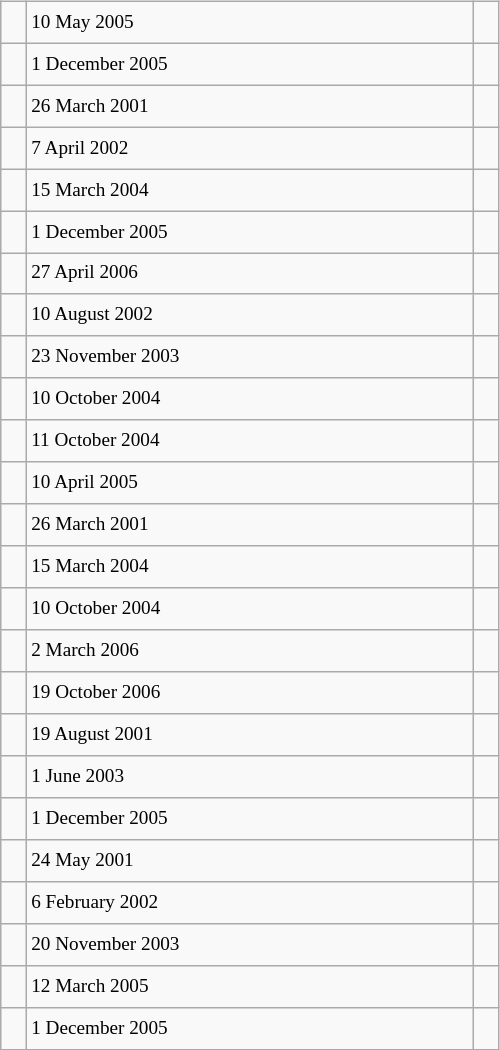<table class="wikitable" style="font-size: 80%; float: left; width: 26em; margin-right: 1em; height: 700px">
<tr>
<td></td>
<td>10 May 2005</td>
<td></td>
</tr>
<tr>
<td></td>
<td>1 December 2005</td>
<td></td>
</tr>
<tr>
<td></td>
<td>26 March 2001</td>
<td></td>
</tr>
<tr>
<td></td>
<td>7 April 2002</td>
<td></td>
</tr>
<tr>
<td></td>
<td>15 March 2004</td>
<td></td>
</tr>
<tr>
<td></td>
<td>1 December 2005</td>
<td></td>
</tr>
<tr>
<td></td>
<td>27 April 2006</td>
<td></td>
</tr>
<tr>
<td></td>
<td>10 August 2002</td>
<td></td>
</tr>
<tr>
<td></td>
<td>23 November 2003</td>
<td></td>
</tr>
<tr>
<td></td>
<td>10 October 2004</td>
<td></td>
</tr>
<tr>
<td></td>
<td>11 October 2004</td>
<td></td>
</tr>
<tr>
<td></td>
<td>10 April 2005</td>
<td></td>
</tr>
<tr>
<td></td>
<td>26 March 2001</td>
<td></td>
</tr>
<tr>
<td></td>
<td>15 March 2004</td>
<td></td>
</tr>
<tr>
<td></td>
<td>10 October 2004</td>
<td></td>
</tr>
<tr>
<td></td>
<td>2 March 2006</td>
<td></td>
</tr>
<tr>
<td></td>
<td>19 October 2006</td>
<td></td>
</tr>
<tr>
<td></td>
<td>19 August 2001</td>
<td></td>
</tr>
<tr>
<td></td>
<td>1 June 2003</td>
<td></td>
</tr>
<tr>
<td></td>
<td>1 December 2005</td>
<td></td>
</tr>
<tr>
<td></td>
<td>24 May 2001</td>
<td></td>
</tr>
<tr>
<td></td>
<td>6 February 2002</td>
<td></td>
</tr>
<tr>
<td></td>
<td>20 November 2003</td>
<td></td>
</tr>
<tr>
<td></td>
<td>12 March 2005</td>
<td></td>
</tr>
<tr>
<td></td>
<td>1 December 2005</td>
<td></td>
</tr>
</table>
